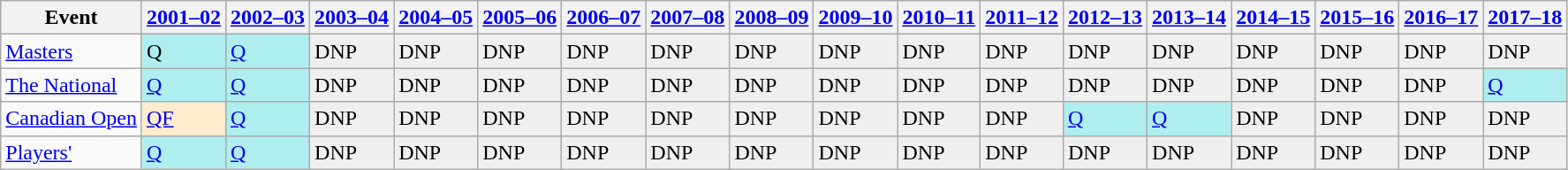<table class="wikitable">
<tr>
<th>Event</th>
<th><a href='#'>2001–02</a></th>
<th><a href='#'>2002–03</a></th>
<th><a href='#'>2003–04</a></th>
<th><a href='#'>2004–05</a></th>
<th><a href='#'>2005–06</a></th>
<th><a href='#'>2006–07</a></th>
<th><a href='#'>2007–08</a></th>
<th><a href='#'>2008–09</a></th>
<th><a href='#'>2009–10</a></th>
<th><a href='#'>2010–11</a></th>
<th><a href='#'>2011–12</a></th>
<th><a href='#'>2012–13</a></th>
<th><a href='#'>2013–14</a></th>
<th><a href='#'>2014–15</a></th>
<th><a href='#'>2015–16</a></th>
<th><a href='#'>2016–17</a></th>
<th><a href='#'>2017–18</a></th>
</tr>
<tr>
<td><a href='#'>Masters</a></td>
<td style="background:#afeeee;">Q</td>
<td style="background:#afeeee;"><a href='#'>Q</a></td>
<td style="background:#EFEFEF;">DNP</td>
<td style="background:#EFEFEF;">DNP</td>
<td style="background:#EFEFEF;">DNP</td>
<td style="background:#EFEFEF;">DNP</td>
<td style="background:#EFEFEF;">DNP</td>
<td style="background:#EFEFEF;">DNP</td>
<td style="background:#EFEFEF;">DNP</td>
<td style="background:#EFEFEF;">DNP</td>
<td style="background:#EFEFEF;">DNP</td>
<td style="background:#EFEFEF;">DNP</td>
<td style="background:#EFEFEF;">DNP</td>
<td style="background:#EFEFEF;">DNP</td>
<td style="background:#EFEFEF;">DNP</td>
<td style="background:#EFEFEF;">DNP</td>
<td style="background:#EFEFEF;">DNP</td>
</tr>
<tr>
<td><a href='#'>The National</a></td>
<td style="background:#afeeee;"><a href='#'>Q</a></td>
<td style="background:#afeeee;"><a href='#'>Q</a></td>
<td style="background:#EFEFEF;">DNP</td>
<td style="background:#EFEFEF;">DNP</td>
<td style="background:#EFEFEF;">DNP</td>
<td style="background:#EFEFEF;">DNP</td>
<td style="background:#EFEFEF;">DNP</td>
<td style="background:#EFEFEF;">DNP</td>
<td style="background:#EFEFEF;">DNP</td>
<td style="background:#EFEFEF;">DNP</td>
<td style="background:#EFEFEF;">DNP</td>
<td style="background:#EFEFEF;">DNP</td>
<td style="background:#EFEFEF;">DNP</td>
<td style="background:#EFEFEF;">DNP</td>
<td style="background:#EFEFEF;">DNP</td>
<td style="background:#EFEFEF;">DNP</td>
<td style="background:#afeeee;"><a href='#'>Q</a></td>
</tr>
<tr>
<td><a href='#'>Canadian Open</a></td>
<td style="background:#ffebcd;"><a href='#'>QF</a></td>
<td style="background:#afeeee;"><a href='#'>Q</a></td>
<td style="background:#EFEFEF;">DNP</td>
<td style="background:#EFEFEF;">DNP</td>
<td style="background:#EFEFEF;">DNP</td>
<td style="background:#EFEFEF;">DNP</td>
<td style="background:#EFEFEF;">DNP</td>
<td style="background:#EFEFEF;">DNP</td>
<td style="background:#EFEFEF;">DNP</td>
<td style="background:#EFEFEF;">DNP</td>
<td style="background:#EFEFEF;">DNP</td>
<td style="background:#afeeee;"><a href='#'>Q</a></td>
<td style="background:#afeeee;"><a href='#'>Q</a></td>
<td style="background:#EFEFEF;">DNP</td>
<td style="background:#EFEFEF;">DNP</td>
<td style="background:#EFEFEF;">DNP</td>
<td style="background:#EFEFEF;">DNP</td>
</tr>
<tr>
<td><a href='#'>Players'</a></td>
<td style="background:#afeeee;"><a href='#'>Q</a></td>
<td style="background:#afeeee;"><a href='#'>Q</a></td>
<td style="background:#EFEFEF;">DNP</td>
<td style="background:#EFEFEF;">DNP</td>
<td style="background:#EFEFEF;">DNP</td>
<td style="background:#EFEFEF;">DNP</td>
<td style="background:#EFEFEF;">DNP</td>
<td style="background:#EFEFEF;">DNP</td>
<td style="background:#EFEFEF;">DNP</td>
<td style="background:#EFEFEF;">DNP</td>
<td style="background:#EFEFEF;">DNP</td>
<td style="background:#EFEFEF;">DNP</td>
<td style="background:#EFEFEF;">DNP</td>
<td style="background:#EFEFEF;">DNP</td>
<td style="background:#EFEFEF;">DNP</td>
<td style="background:#EFEFEF;">DNP</td>
<td style="background:#EFEFEF;">DNP</td>
</tr>
</table>
